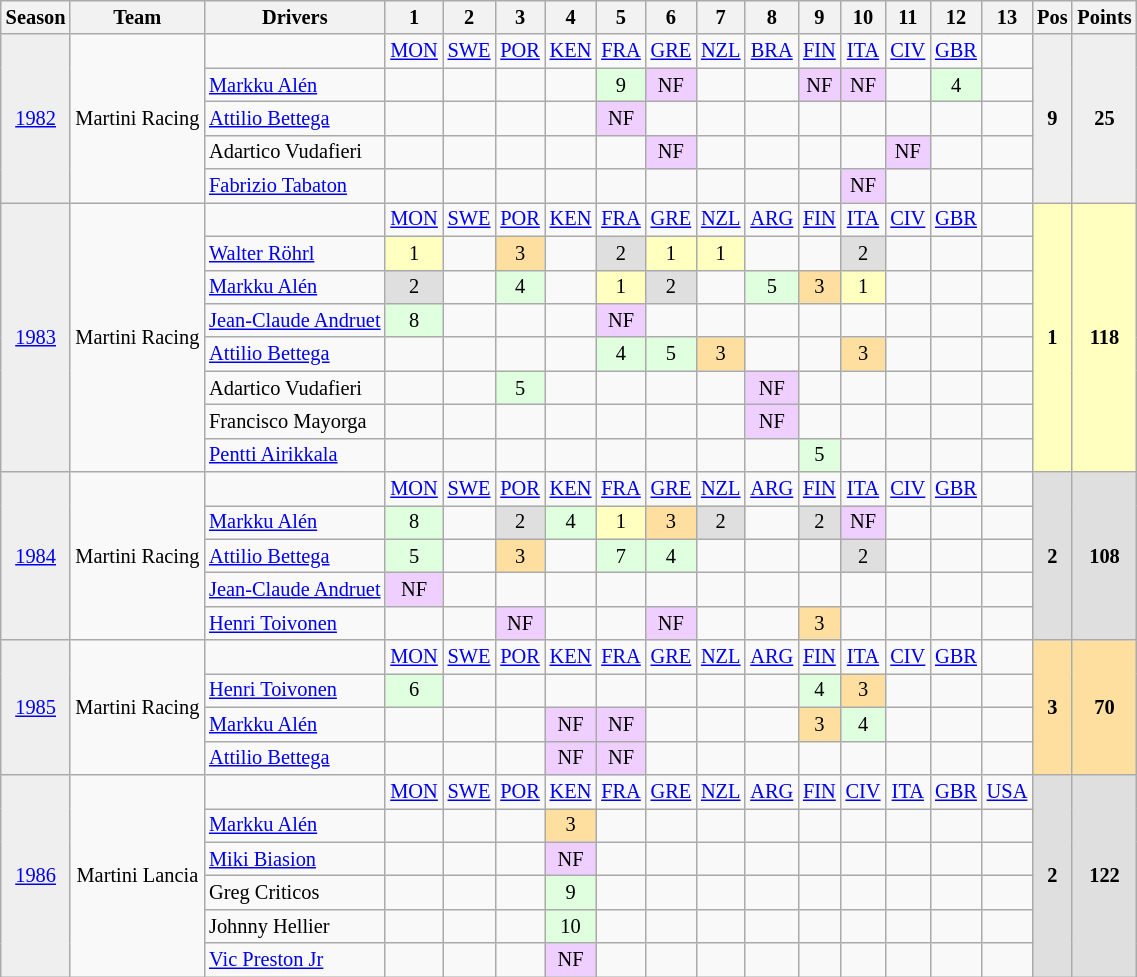<table class="wikitable" style="text-align:center; font-size:85%">
<tr>
<th>Season</th>
<th>Team</th>
<th>Drivers</th>
<th>1</th>
<th>2</th>
<th>3</th>
<th>4</th>
<th>5</th>
<th>6</th>
<th>7</th>
<th>8</th>
<th>9</th>
<th>10</th>
<th>11</th>
<th>12</th>
<th>13</th>
<th>Pos</th>
<th>Points</th>
</tr>
<tr>
<td style="background:#efefef" rowspan=5><a href='#'>1982</a></td>
<td rowspan=5>Martini Racing</td>
<td></td>
<td><a href='#'>MON</a></td>
<td><a href='#'>SWE</a></td>
<td><a href='#'>POR</a></td>
<td><a href='#'>KEN</a></td>
<td><a href='#'>FRA</a></td>
<td><a href='#'>GRE</a></td>
<td><a href='#'>NZL</a></td>
<td><a href='#'>BRA</a></td>
<td><a href='#'>FIN</a></td>
<td><a href='#'>ITA</a></td>
<td><a href='#'>CIV</a></td>
<td><a href='#'>GBR</a></td>
<td></td>
<td style="background:#efefef" rowspan=5><strong>9</strong></td>
<td style="background:#efefef" rowspan=5><strong>25</strong></td>
</tr>
<tr>
<td style="text-align:left;"> <a href='#'>Markku Alén</a></td>
<td></td>
<td></td>
<td></td>
<td></td>
<td style="background:#dfffdf;">9</td>
<td style="background:#efcfff;">NF</td>
<td></td>
<td></td>
<td style="background:#efcfff;">NF</td>
<td style="background:#efcfff;">NF</td>
<td></td>
<td style="background:#dfffdf;">4</td>
<td></td>
</tr>
<tr>
<td style="text-align:left;"> <a href='#'>Attilio Bettega</a></td>
<td></td>
<td></td>
<td></td>
<td></td>
<td style="background:#efcfff;">NF</td>
<td></td>
<td></td>
<td></td>
<td></td>
<td></td>
<td></td>
<td></td>
<td></td>
</tr>
<tr>
<td style="text-align:left;"> Adartico Vudafieri</td>
<td></td>
<td></td>
<td></td>
<td></td>
<td></td>
<td style="background:#efcfff;">NF</td>
<td></td>
<td></td>
<td></td>
<td></td>
<td style="background:#efcfff;">NF</td>
<td></td>
<td></td>
</tr>
<tr>
<td style="text-align:left;"> <a href='#'>Fabrizio Tabaton</a></td>
<td></td>
<td></td>
<td></td>
<td></td>
<td></td>
<td></td>
<td></td>
<td></td>
<td></td>
<td style="background:#efcfff;">NF</td>
<td></td>
<td></td>
<td></td>
</tr>
<tr>
<td style="background:#efefef" rowspan=8><a href='#'>1983</a></td>
<td rowspan=8>Martini Racing</td>
<td></td>
<td><a href='#'>MON</a></td>
<td><a href='#'>SWE</a></td>
<td><a href='#'>POR</a></td>
<td><a href='#'>KEN</a></td>
<td><a href='#'>FRA</a></td>
<td><a href='#'>GRE</a></td>
<td><a href='#'>NZL</a></td>
<td><a href='#'>ARG</a></td>
<td><a href='#'>FIN</a></td>
<td><a href='#'>ITA</a></td>
<td><a href='#'>CIV</a></td>
<td><a href='#'>GBR</a></td>
<td></td>
<td style="background:#ffffbf" rowspan=8><strong>1</strong></td>
<td style="background:#ffffbf" rowspan=8><strong>118</strong></td>
</tr>
<tr>
<td style="text-align:left;"> <a href='#'>Walter Röhrl</a></td>
<td style="background:#ffffbf;">1</td>
<td></td>
<td style="background:#ffdf9f;">3</td>
<td></td>
<td style="background:#dfdfdf;">2</td>
<td style="background:#ffffbf;">1</td>
<td style="background:#ffffbf;">1</td>
<td></td>
<td></td>
<td style="background:#dfdfdf;">2</td>
<td></td>
<td></td>
<td></td>
</tr>
<tr>
<td style="text-align:left;"> <a href='#'>Markku Alén</a></td>
<td style="background:#dfdfdf;">2</td>
<td></td>
<td style="background:#dfffdf;">4</td>
<td></td>
<td style="background:#ffffbf;">1</td>
<td style="background:#dfdfdf;">2</td>
<td></td>
<td style="background:#dfffdf;">5</td>
<td style="background:#ffdf9f;">3</td>
<td style="background:#ffffbf;">1</td>
<td></td>
<td></td>
<td></td>
</tr>
<tr>
<td style="text-align:left;"> <a href='#'>Jean-Claude Andruet</a></td>
<td style="background:#dfffdf;">8</td>
<td></td>
<td></td>
<td></td>
<td style="background:#efcfff;">NF</td>
<td></td>
<td></td>
<td></td>
<td></td>
<td></td>
<td></td>
<td></td>
<td></td>
</tr>
<tr>
<td style="text-align:left;"> <a href='#'>Attilio Bettega</a></td>
<td></td>
<td></td>
<td></td>
<td></td>
<td style="background:#dfffdf;">4</td>
<td style="background:#dfffdf;">5</td>
<td style="background:#ffdf9f;">3</td>
<td></td>
<td></td>
<td style="background:#ffdf9f;">3</td>
<td></td>
<td></td>
<td></td>
</tr>
<tr>
<td style="text-align:left;"> Adartico Vudafieri</td>
<td></td>
<td></td>
<td style="background:#dfffdf;">5</td>
<td></td>
<td></td>
<td></td>
<td></td>
<td style="background:#efcfff;">NF</td>
<td></td>
<td></td>
<td></td>
<td></td>
<td></td>
</tr>
<tr>
<td style="text-align:left;"> Francisco Mayorga</td>
<td></td>
<td></td>
<td></td>
<td></td>
<td></td>
<td></td>
<td></td>
<td style="background:#efcfff;">NF</td>
<td></td>
<td></td>
<td></td>
<td></td>
<td></td>
</tr>
<tr>
<td style="text-align:left;"> <a href='#'>Pentti Airikkala</a></td>
<td></td>
<td></td>
<td></td>
<td></td>
<td></td>
<td></td>
<td></td>
<td></td>
<td style="background:#dfffdf;">5</td>
<td></td>
<td></td>
<td></td>
<td></td>
</tr>
<tr>
<td style="background:#efefef" rowspan=5><a href='#'>1984</a></td>
<td rowspan=5>Martini Racing</td>
<td></td>
<td><a href='#'>MON</a></td>
<td><a href='#'>SWE</a></td>
<td><a href='#'>POR</a></td>
<td><a href='#'>KEN</a></td>
<td><a href='#'>FRA</a></td>
<td><a href='#'>GRE</a></td>
<td><a href='#'>NZL</a></td>
<td><a href='#'>ARG</a></td>
<td><a href='#'>FIN</a></td>
<td><a href='#'>ITA</a></td>
<td><a href='#'>CIV</a></td>
<td><a href='#'>GBR</a></td>
<td></td>
<td style="background:#dfdfdf" rowspan=5><strong>2</strong></td>
<td style="background:#dfdfdf" rowspan=5><strong>108</strong></td>
</tr>
<tr>
<td style="text-align:left;"> <a href='#'>Markku Alén</a></td>
<td style="background:#dfffdf;">8</td>
<td></td>
<td style="background:#dfdfdf;">2</td>
<td style="background:#dfffdf;">4</td>
<td style="background:#ffffbf;">1</td>
<td style="background:#ffdf9f;">3</td>
<td style="background:#dfdfdf;">2</td>
<td></td>
<td style="background:#dfdfdf;">2</td>
<td style="background:#efcfff;">NF</td>
<td></td>
<td></td>
<td></td>
</tr>
<tr>
<td style="text-align:left;"> <a href='#'>Attilio Bettega</a></td>
<td style="background:#dfffdf;">5</td>
<td></td>
<td style="background:#ffdf9f;">3</td>
<td></td>
<td style="background:#dfffdf;">7</td>
<td style="background:#dfffdf;">4</td>
<td></td>
<td></td>
<td></td>
<td style="background:#dfdfdf;">2</td>
<td></td>
<td></td>
<td></td>
</tr>
<tr>
<td style="text-align:left;"> <a href='#'>Jean-Claude Andruet</a></td>
<td style="background:#efcfff;">NF</td>
<td></td>
<td></td>
<td></td>
<td></td>
<td></td>
<td></td>
<td></td>
<td></td>
<td></td>
<td></td>
<td></td>
<td></td>
</tr>
<tr>
<td style="text-align:left;"> <a href='#'>Henri Toivonen</a></td>
<td></td>
<td></td>
<td style="background:#efcfff;">NF</td>
<td></td>
<td></td>
<td style="background:#efcfff;">NF</td>
<td></td>
<td></td>
<td style="background:#ffdf9f;">3</td>
<td></td>
<td></td>
<td></td>
<td></td>
</tr>
<tr>
<td style="background:#efefef" rowspan=4><a href='#'>1985</a></td>
<td rowspan=4>Martini Racing</td>
<td></td>
<td><a href='#'>MON</a></td>
<td><a href='#'>SWE</a></td>
<td><a href='#'>POR</a></td>
<td><a href='#'>KEN</a></td>
<td><a href='#'>FRA</a></td>
<td><a href='#'>GRE</a></td>
<td><a href='#'>NZL</a></td>
<td><a href='#'>ARG</a></td>
<td><a href='#'>FIN</a></td>
<td><a href='#'>ITA</a></td>
<td><a href='#'>CIV</a></td>
<td><a href='#'>GBR</a></td>
<td></td>
<td style="background:#ffdf9f" rowspan="4"><strong>3</strong></td>
<td style="background:#ffdf9f" rowspan="4"><strong>70</strong></td>
</tr>
<tr>
<td style="text-align:left;"> <a href='#'>Henri Toivonen</a></td>
<td style="background:#dfffdf;">6</td>
<td></td>
<td></td>
<td></td>
<td></td>
<td></td>
<td></td>
<td></td>
<td style="background:#dfffdf;">4</td>
<td style="background:#ffdf9f;">3</td>
<td></td>
<td></td>
<td></td>
</tr>
<tr>
<td style="text-align:left;"> <a href='#'>Markku Alén</a></td>
<td></td>
<td></td>
<td></td>
<td style="background:#efcfff;">NF</td>
<td style="background:#efcfff;">NF</td>
<td></td>
<td></td>
<td></td>
<td style="background:#ffdf9f;">3</td>
<td style="background:#dfffdf;">4</td>
<td></td>
<td></td>
<td></td>
</tr>
<tr>
<td style="text-align:left;"> <a href='#'>Attilio Bettega</a></td>
<td></td>
<td></td>
<td></td>
<td style="background:#efcfff;">NF</td>
<td style="background:#efcfff;">NF</td>
<td></td>
<td></td>
<td></td>
<td></td>
<td></td>
<td></td>
<td></td>
<td></td>
</tr>
<tr>
<td style="background:#efefef" rowspan=6><a href='#'>1986</a></td>
<td rowspan=6>Martini Lancia</td>
<td></td>
<td><a href='#'>MON</a></td>
<td><a href='#'>SWE</a></td>
<td><a href='#'>POR</a></td>
<td><a href='#'>KEN</a></td>
<td><a href='#'>FRA</a></td>
<td><a href='#'>GRE</a></td>
<td><a href='#'>NZL</a></td>
<td><a href='#'>ARG</a></td>
<td><a href='#'>FIN</a></td>
<td><a href='#'>CIV</a></td>
<td><a href='#'>ITA</a></td>
<td><a href='#'>GBR</a></td>
<td><a href='#'>USA</a></td>
<td style="background:#dfdfdf" rowspan="6"><strong>2</strong></td>
<td style="background:#dfdfdf" rowspan="6"><strong>122</strong></td>
</tr>
<tr>
<td style="text-align:left;"> <a href='#'>Markku Alén</a></td>
<td></td>
<td></td>
<td></td>
<td style="background:#ffdf9f;">3</td>
<td></td>
<td></td>
<td></td>
<td></td>
<td></td>
<td></td>
<td></td>
<td></td>
<td></td>
</tr>
<tr>
<td style="text-align:left;"> <a href='#'>Miki Biasion</a></td>
<td></td>
<td></td>
<td></td>
<td style="background:#efcfff;">NF</td>
<td></td>
<td></td>
<td></td>
<td></td>
<td></td>
<td></td>
<td></td>
<td></td>
<td></td>
</tr>
<tr>
<td style="text-align:left;"> Greg Criticos</td>
<td></td>
<td></td>
<td></td>
<td style="background:#dfffdf;">9</td>
<td></td>
<td></td>
<td></td>
<td></td>
<td></td>
<td></td>
<td></td>
<td></td>
<td></td>
</tr>
<tr>
<td style="text-align:left;"> Johnny Hellier</td>
<td></td>
<td></td>
<td></td>
<td style="background:#dfffdf;">10</td>
<td></td>
<td></td>
<td></td>
<td></td>
<td></td>
<td></td>
<td></td>
<td></td>
<td></td>
</tr>
<tr>
<td style="text-align:left;"> <a href='#'>Vic Preston Jr</a></td>
<td></td>
<td></td>
<td></td>
<td style="background:#efcfff;">NF</td>
<td></td>
<td></td>
<td></td>
<td></td>
<td></td>
<td></td>
<td></td>
<td></td>
<td></td>
</tr>
</table>
